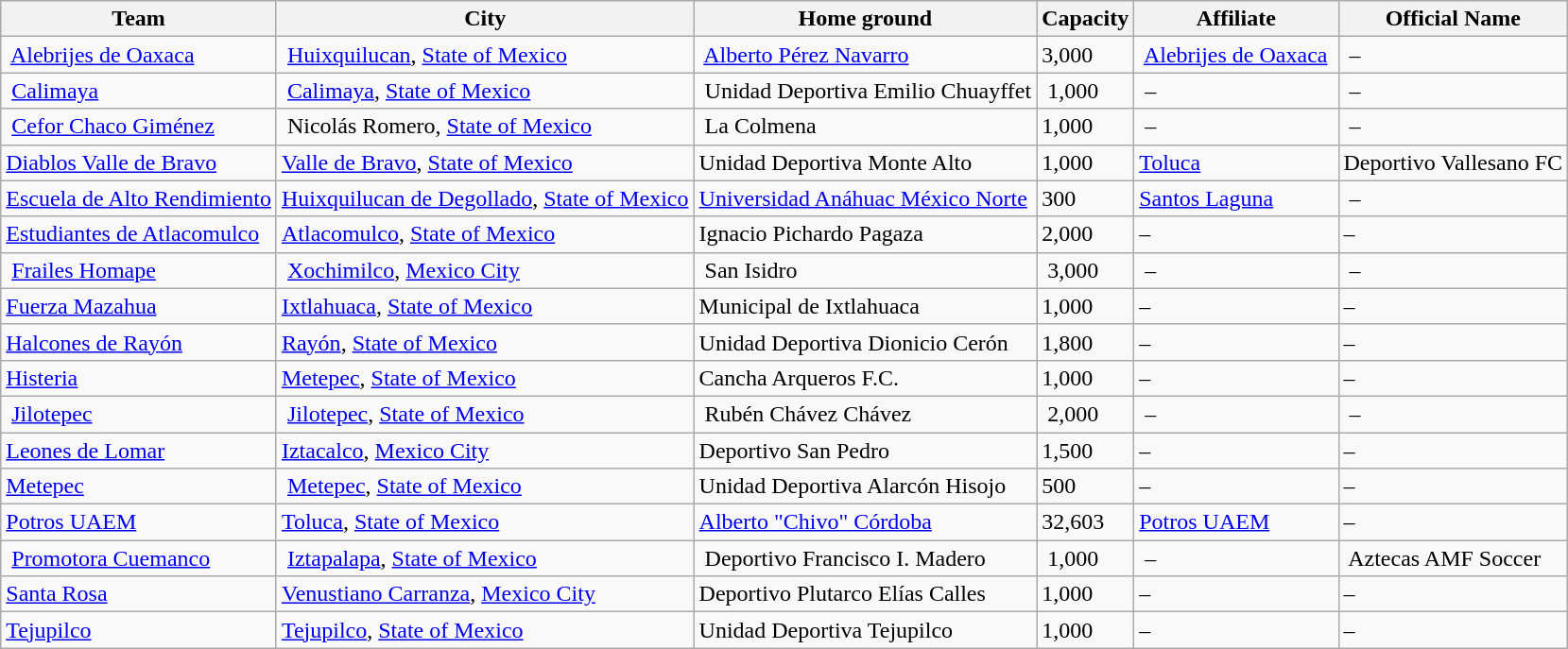<table class="wikitable sortable">
<tr>
<th>Team</th>
<th>City</th>
<th>Home ground</th>
<th>Capacity</th>
<th>Affiliate</th>
<th>Official Name</th>
</tr>
<tr>
<td> <a href='#'>Alebrijes de Oaxaca</a> </td>
<td> <a href='#'>Huixquilucan</a>, <a href='#'>State of Mexico</a> </td>
<td> <a href='#'>Alberto Pérez Navarro</a> </td>
<td>3,000</td>
<td> <a href='#'>Alebrijes de Oaxaca</a> </td>
<td> –</td>
</tr>
<tr>
<td> <a href='#'>Calimaya</a> </td>
<td> <a href='#'>Calimaya</a>, <a href='#'>State of Mexico</a> </td>
<td> Unidad Deportiva Emilio Chuayffet</td>
<td> 1,000</td>
<td> – </td>
<td> –</td>
</tr>
<tr>
<td> <a href='#'>Cefor Chaco Giménez</a> </td>
<td> Nicolás Romero, <a href='#'>State of Mexico</a> </td>
<td> La Colmena</td>
<td>1,000 </td>
<td> – </td>
<td> –</td>
</tr>
<tr>
<td><a href='#'>Diablos Valle de Bravo</a></td>
<td><a href='#'>Valle de Bravo</a>, <a href='#'>State of Mexico</a></td>
<td>Unidad Deportiva Monte Alto</td>
<td>1,000</td>
<td><a href='#'>Toluca</a></td>
<td>Deportivo Vallesano FC</td>
</tr>
<tr>
<td><a href='#'>Escuela de Alto Rendimiento</a></td>
<td><a href='#'>Huixquilucan de Degollado</a>, <a href='#'>State of Mexico</a></td>
<td><a href='#'>Universidad Anáhuac México Norte</a></td>
<td>300</td>
<td><a href='#'>Santos Laguna</a></td>
<td> –</td>
</tr>
<tr>
<td><a href='#'>Estudiantes de Atlacomulco</a></td>
<td><a href='#'>Atlacomulco</a>, <a href='#'>State of Mexico</a></td>
<td>Ignacio Pichardo Pagaza</td>
<td>2,000</td>
<td>– </td>
<td>–</td>
</tr>
<tr>
<td> <a href='#'>Frailes Homape</a> </td>
<td> <a href='#'>Xochimilco</a>, <a href='#'>Mexico City</a> </td>
<td> San Isidro</td>
<td> 3,000</td>
<td> – </td>
<td> –</td>
</tr>
<tr>
<td><a href='#'>Fuerza Mazahua</a></td>
<td><a href='#'>Ixtlahuaca</a>, <a href='#'>State of Mexico</a></td>
<td>Municipal de Ixtlahuaca</td>
<td>1,000</td>
<td>–</td>
<td>–</td>
</tr>
<tr>
<td><a href='#'>Halcones de Rayón</a></td>
<td><a href='#'>Rayón</a>, <a href='#'>State of Mexico</a></td>
<td>Unidad Deportiva Dionicio Cerón</td>
<td>1,800</td>
<td>–</td>
<td>–</td>
</tr>
<tr>
<td><a href='#'>Histeria</a></td>
<td><a href='#'>Metepec</a>, <a href='#'>State of Mexico</a></td>
<td>Cancha Arqueros F.C.</td>
<td>1,000</td>
<td>–</td>
<td>–</td>
</tr>
<tr>
<td> <a href='#'>Jilotepec</a> </td>
<td> <a href='#'>Jilotepec</a>, <a href='#'>State of Mexico</a> </td>
<td> Rubén Chávez Chávez</td>
<td> 2,000</td>
<td> – </td>
<td> –</td>
</tr>
<tr>
<td><a href='#'>Leones de Lomar</a></td>
<td><a href='#'>Iztacalco</a>, <a href='#'>Mexico City</a></td>
<td>Deportivo San Pedro</td>
<td>1,500</td>
<td>–</td>
<td>–</td>
</tr>
<tr>
<td><a href='#'>Metepec</a> </td>
<td> <a href='#'>Metepec</a>, <a href='#'>State of Mexico</a></td>
<td>Unidad Deportiva Alarcón Hisojo</td>
<td>500</td>
<td>–</td>
<td>–</td>
</tr>
<tr>
<td><a href='#'>Potros UAEM</a></td>
<td><a href='#'>Toluca</a>, <a href='#'>State of Mexico</a></td>
<td><a href='#'>Alberto "Chivo" Córdoba</a></td>
<td>32,603</td>
<td><a href='#'>Potros UAEM</a></td>
<td>–</td>
</tr>
<tr>
<td> <a href='#'>Promotora Cuemanco</a> </td>
<td> <a href='#'>Iztapalapa</a>, <a href='#'>State of Mexico</a> </td>
<td> Deportivo Francisco I. Madero </td>
<td> 1,000 </td>
<td> – </td>
<td> Aztecas AMF Soccer</td>
</tr>
<tr>
<td><a href='#'>Santa Rosa</a></td>
<td><a href='#'>Venustiano Carranza</a>, <a href='#'>Mexico City</a></td>
<td>Deportivo Plutarco Elías Calles</td>
<td>1,000</td>
<td>–</td>
<td>–</td>
</tr>
<tr>
<td><a href='#'>Tejupilco</a></td>
<td><a href='#'>Tejupilco</a>, <a href='#'>State of Mexico</a></td>
<td>Unidad Deportiva Tejupilco</td>
<td>1,000</td>
<td>– </td>
<td>–</td>
</tr>
</table>
